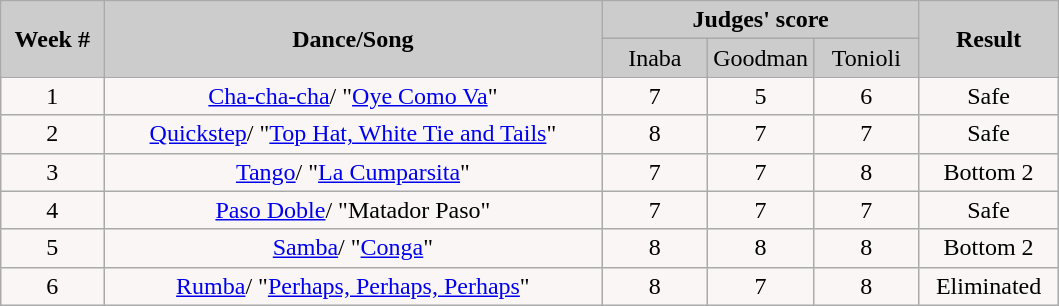<table class="wikitable" border="1" style="float:left;">
<tr>
<td rowspan="2" bgcolor="#CCCCCC" align="Center"><strong>Week #</strong></td>
<td rowspan="2" bgcolor="#CCCCCC" align="Center"><strong>Dance/Song</strong></td>
<td colspan="3" bgcolor="#CCCCCC" align="Center"><strong>Judges' score</strong></td>
<td rowspan="2" bgcolor="#CCCCCC" align="Center"><strong>Result</strong></td>
</tr>
<tr>
<td bgcolor="#CCCCCC" width="10%" align="center">Inaba</td>
<td bgcolor="#CCCCCC" width="10%" align="center">Goodman</td>
<td bgcolor="#CCCCCC" width="10%" align="center">Tonioli</td>
</tr>
<tr>
<td align="center" bgcolor="#FAF6F6">1</td>
<td align="center" bgcolor="#FAF6F6"><a href='#'>Cha-cha-cha</a>/ "<a href='#'>Oye Como Va</a>"</td>
<td align="center" bgcolor="#FAF6F6">7</td>
<td align="center" bgcolor="#FAF6F6">5</td>
<td align="center" bgcolor="#FAF6F6">6</td>
<td align="center" bgcolor="#FAF6F6">Safe</td>
</tr>
<tr>
<td align="center" bgcolor="#FAF6F6">2</td>
<td align="center" bgcolor="#FAF6F6"><a href='#'>Quickstep</a>/ "<a href='#'>Top Hat, White Tie and Tails</a>"</td>
<td align="center" bgcolor="#FAF6F6">8</td>
<td align="center" bgcolor="#FAF6F6">7</td>
<td align="center" bgcolor="#FAF6F6">7</td>
<td align="center" bgcolor="#FAF6F6">Safe</td>
</tr>
<tr>
<td align="center" bgcolor="#FAF6F6">3</td>
<td align="center" bgcolor="#FAF6F6"><a href='#'>Tango</a>/ "<a href='#'>La Cumparsita</a>"</td>
<td align="center" bgcolor="#FAF6F6">7</td>
<td align="center" bgcolor="#FAF6F6">7</td>
<td align="center" bgcolor="#FAF6F6">8</td>
<td align="center" bgcolor="#FAF6F6">Bottom 2</td>
</tr>
<tr>
<td align="center" bgcolor="#FAF6F6">4</td>
<td align="center" bgcolor="#FAF6F6"><a href='#'>Paso Doble</a>/ "Matador Paso"</td>
<td align="center" bgcolor="#FAF6F6">7</td>
<td align="center" bgcolor="#FAF6F6">7</td>
<td align="center" bgcolor="#FAF6F6">7</td>
<td align="center" bgcolor="#FAF6F6">Safe</td>
</tr>
<tr>
<td align="center" bgcolor="#FAF6F6">5</td>
<td align="center" bgcolor="#FAF6F6"><a href='#'>Samba</a>/ "<a href='#'>Conga</a>"</td>
<td align="center" bgcolor="#FAF6F6">8</td>
<td align="center" bgcolor="#FAF6F6">8</td>
<td align="center" bgcolor="#FAF6F6">8</td>
<td align="center" bgcolor="#FAF6F6">Bottom 2</td>
</tr>
<tr>
<td align="center" bgcolor="#FAF6F6">6</td>
<td align="center" bgcolor="#FAF6F6"><a href='#'>Rumba</a>/ "<a href='#'>Perhaps, Perhaps, Perhaps</a>"</td>
<td align="center" bgcolor="#FAF6F6">8</td>
<td align="center" bgcolor="#FAF6F6">7</td>
<td align="center" bgcolor="#FAF6F6">8</td>
<td align="center" bgcolor="#FAF6F6">Eliminated</td>
</tr>
</table>
